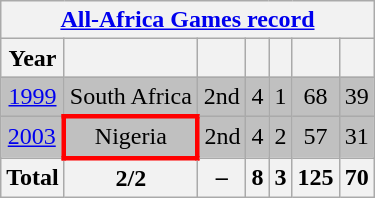<table class="wikitable" style="text-align: center;">
<tr>
<th colspan=8><a href='#'>All-Africa Games record</a></th>
</tr>
<tr>
<th>Year</th>
<th></th>
<th></th>
<th></th>
<th></th>
<th></th>
<th></th>
</tr>
<tr style="background:Silver;">
<td><a href='#'>1999</a></td>
<td>South Africa</td>
<td> 2nd</td>
<td>4</td>
<td>1</td>
<td>68</td>
<td>39</td>
</tr>
<tr style="background:Silver;">
<td><a href='#'>2003</a></td>
<td style="border: 3px solid red">Nigeria</td>
<td> 2nd</td>
<td>4</td>
<td>2</td>
<td>57</td>
<td>31</td>
</tr>
<tr>
<th>Total</th>
<th>2/2</th>
<th>–</th>
<th>8</th>
<th>3</th>
<th>125</th>
<th>70</th>
</tr>
</table>
